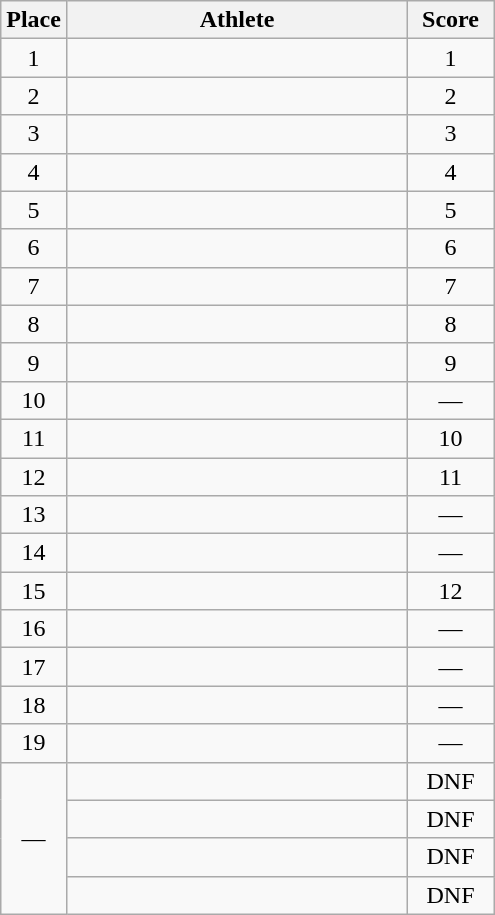<table class=wikitable style="text-align:center">
<tr>
<th width=20>Place</th>
<th width=220>Athlete</th>
<th width=50>Score</th>
</tr>
<tr>
<td>1</td>
<td align=left></td>
<td>1</td>
</tr>
<tr>
<td>2</td>
<td align=left></td>
<td>2</td>
</tr>
<tr>
<td>3</td>
<td align=left></td>
<td>3</td>
</tr>
<tr>
<td>4</td>
<td align=left></td>
<td>4</td>
</tr>
<tr>
<td>5</td>
<td align=left></td>
<td>5</td>
</tr>
<tr>
<td>6</td>
<td align=left></td>
<td>6</td>
</tr>
<tr>
<td>7</td>
<td align=left></td>
<td>7</td>
</tr>
<tr>
<td>8</td>
<td align=left></td>
<td>8</td>
</tr>
<tr>
<td>9</td>
<td align=left></td>
<td>9</td>
</tr>
<tr>
<td>10</td>
<td align=left><em></em></td>
<td>—</td>
</tr>
<tr>
<td>11</td>
<td align=left></td>
<td>10</td>
</tr>
<tr>
<td>12</td>
<td align=left></td>
<td>11</td>
</tr>
<tr>
<td>13</td>
<td align=left><em></em></td>
<td>—</td>
</tr>
<tr>
<td>14</td>
<td align=left><em></em></td>
<td>—</td>
</tr>
<tr>
<td>15</td>
<td align=left></td>
<td>12</td>
</tr>
<tr>
<td>16</td>
<td align=left><em></em></td>
<td>—</td>
</tr>
<tr>
<td>17</td>
<td align=left><em></em></td>
<td>—</td>
</tr>
<tr>
<td>18</td>
<td align=left><em></em></td>
<td>—</td>
</tr>
<tr>
<td>19</td>
<td align=left><em></em></td>
<td>—</td>
</tr>
<tr>
<td rowspan=4>—</td>
<td align=left><em></em></td>
<td>DNF</td>
</tr>
<tr>
<td align=left><em></em></td>
<td>DNF</td>
</tr>
<tr>
<td align=left><em></em></td>
<td>DNF</td>
</tr>
<tr>
<td align=left><em></em></td>
<td>DNF</td>
</tr>
</table>
